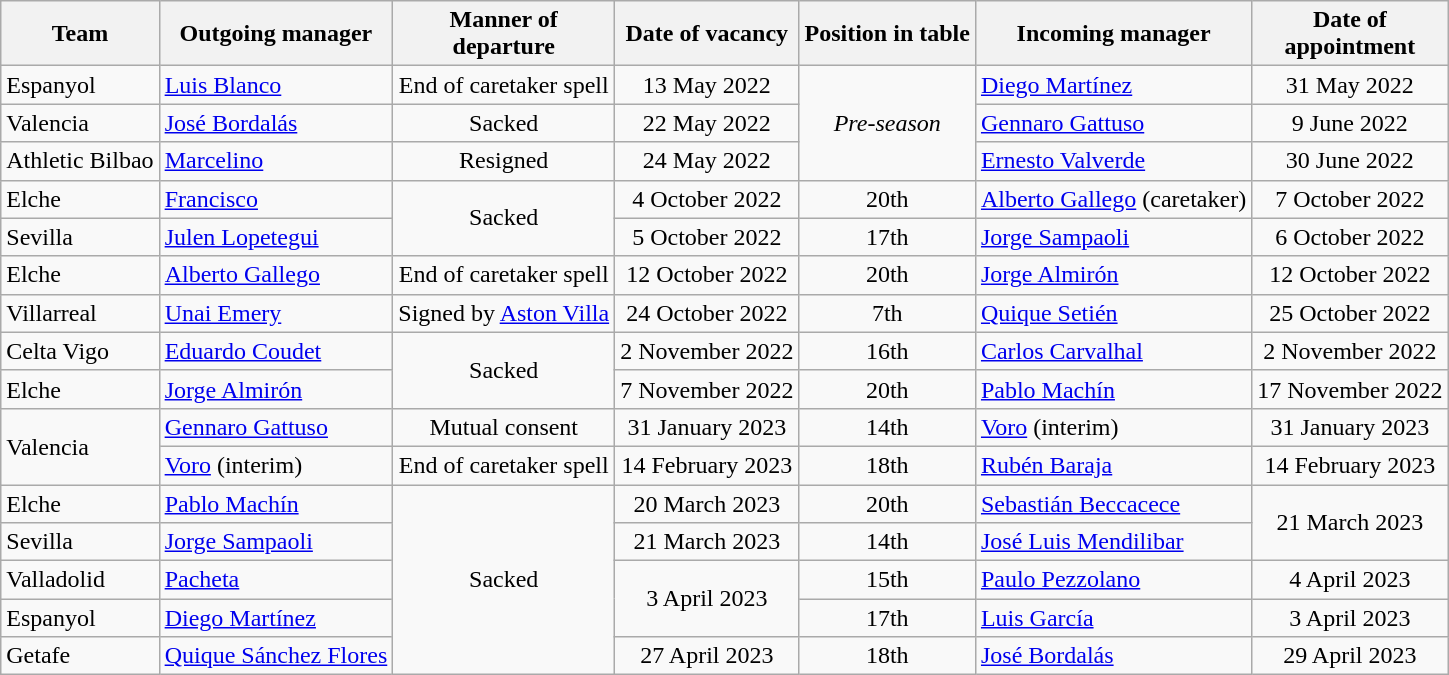<table class="wikitable sortable">
<tr>
<th>Team</th>
<th>Outgoing manager</th>
<th>Manner of<br>departure</th>
<th>Date of vacancy</th>
<th>Position in table</th>
<th>Incoming manager</th>
<th>Date of<br>appointment</th>
</tr>
<tr>
<td>Espanyol</td>
<td> <a href='#'>Luis Blanco</a></td>
<td align="center">End of caretaker spell</td>
<td align="center">13 May 2022</td>
<td align="center" rowspan="3"><em>Pre-season</em></td>
<td> <a href='#'>Diego Martínez</a></td>
<td align="center">31 May 2022</td>
</tr>
<tr>
<td>Valencia</td>
<td> <a href='#'>José Bordalás</a></td>
<td align="center">Sacked</td>
<td align="center">22 May 2022</td>
<td> <a href='#'>Gennaro Gattuso</a></td>
<td align="center">9 June 2022</td>
</tr>
<tr>
<td>Athletic Bilbao</td>
<td> <a href='#'>Marcelino</a></td>
<td align="center">Resigned</td>
<td align="center">24 May 2022</td>
<td> <a href='#'>Ernesto Valverde</a></td>
<td align="center">30 June 2022</td>
</tr>
<tr>
<td>Elche</td>
<td> <a href='#'>Francisco</a></td>
<td rowspan="2" align="center">Sacked</td>
<td align="center">4 October 2022</td>
<td align="center">20th</td>
<td> <a href='#'>Alberto Gallego</a> (caretaker)</td>
<td align="center">7 October 2022</td>
</tr>
<tr>
<td>Sevilla</td>
<td> <a href='#'>Julen Lopetegui</a></td>
<td align="center">5 October 2022</td>
<td align="center">17th</td>
<td> <a href='#'>Jorge Sampaoli</a></td>
<td align="center">6 October 2022</td>
</tr>
<tr>
<td>Elche</td>
<td> <a href='#'>Alberto Gallego</a></td>
<td align="center">End of caretaker spell</td>
<td align="center">12 October 2022</td>
<td align="center">20th</td>
<td> <a href='#'>Jorge Almirón</a></td>
<td align="center">12 October 2022</td>
</tr>
<tr>
<td>Villarreal</td>
<td> <a href='#'>Unai Emery</a></td>
<td align="center">Signed by <a href='#'>Aston Villa</a></td>
<td align="center">24 October 2022</td>
<td align="center">7th</td>
<td> <a href='#'>Quique Setién</a></td>
<td align="center">25 October 2022</td>
</tr>
<tr>
<td>Celta Vigo</td>
<td> <a href='#'>Eduardo Coudet</a></td>
<td rowspan="2" align="center">Sacked</td>
<td align="center">2 November 2022</td>
<td align="center">16th</td>
<td> <a href='#'>Carlos Carvalhal</a></td>
<td align="center">2 November 2022</td>
</tr>
<tr>
<td>Elche</td>
<td> <a href='#'>Jorge Almirón</a></td>
<td align="center">7 November 2022</td>
<td align="center">20th</td>
<td> <a href='#'>Pablo Machín</a></td>
<td align="center">17 November 2022</td>
</tr>
<tr>
<td rowspan="2">Valencia</td>
<td> <a href='#'>Gennaro Gattuso</a></td>
<td align="center">Mutual consent</td>
<td align="center">31 January 2023</td>
<td align="center">14th</td>
<td> <a href='#'>Voro</a> (interim)</td>
<td align="center">31 January 2023</td>
</tr>
<tr>
<td> <a href='#'>Voro</a> (interim)</td>
<td align="center">End of caretaker spell</td>
<td align="center">14 February 2023</td>
<td align="center">18th</td>
<td> <a href='#'>Rubén Baraja</a></td>
<td align="center">14 February 2023</td>
</tr>
<tr>
<td>Elche</td>
<td> <a href='#'>Pablo Machín</a></td>
<td rowspan="5" align="center">Sacked</td>
<td align="center">20 March 2023</td>
<td align="center">20th</td>
<td> <a href='#'>Sebastián Beccacece</a></td>
<td rowspan="2" align="center">21 March 2023</td>
</tr>
<tr>
<td>Sevilla</td>
<td> <a href='#'>Jorge Sampaoli</a></td>
<td align="center">21 March 2023</td>
<td align="center">14th</td>
<td> <a href='#'>José Luis Mendilibar</a></td>
</tr>
<tr>
<td>Valladolid</td>
<td> <a href='#'>Pacheta</a></td>
<td rowspan="2" align="center">3 April 2023</td>
<td align="center">15th</td>
<td> <a href='#'>Paulo Pezzolano</a></td>
<td align="center">4 April 2023</td>
</tr>
<tr>
<td>Espanyol</td>
<td> <a href='#'>Diego Martínez</a></td>
<td align="center">17th</td>
<td> <a href='#'>Luis García</a></td>
<td align="center">3 April 2023</td>
</tr>
<tr>
<td>Getafe</td>
<td> <a href='#'>Quique Sánchez Flores</a></td>
<td align="center">27 April 2023</td>
<td align="center">18th</td>
<td> <a href='#'>José Bordalás</a></td>
<td align="center">29 April 2023</td>
</tr>
</table>
